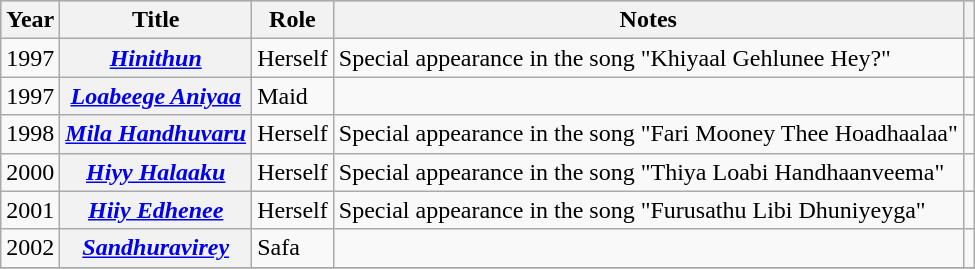<table class="wikitable sortable plainrowheaders">
<tr style="background:#ccc; text-align:center;">
<th scope="col">Year</th>
<th scope="col">Title</th>
<th scope="col">Role</th>
<th scope="col">Notes</th>
<th scope="col" class="unsortable"></th>
</tr>
<tr>
<td>1997</td>
<th scope="row"><em><a href='#'>Hinithun</a></em></th>
<td>Herself</td>
<td>Special appearance in the song "Khiyaal Gehlunee Hey?"</td>
<td style="text-align: center;"></td>
</tr>
<tr>
<td>1997</td>
<th scope="row"><em><a href='#'>Loabeege Aniyaa</a></em></th>
<td>Maid</td>
<td></td>
<td style="text-align: center;"></td>
</tr>
<tr>
<td>1998</td>
<th scope="row"><em><a href='#'>Mila Handhuvaru</a></em></th>
<td>Herself</td>
<td>Special appearance in the song "Fari Mooney Thee Hoadhaalaa"</td>
<td style="text-align: center;"></td>
</tr>
<tr>
<td>2000</td>
<th scope="row"><em><a href='#'>Hiyy Halaaku</a></em></th>
<td>Herself</td>
<td>Special appearance in the song "Thiya Loabi Handhaanveema"</td>
<td style="text-align: center;"></td>
</tr>
<tr>
<td>2001</td>
<th scope="row"><em><a href='#'>Hiiy Edhenee</a></em></th>
<td>Herself</td>
<td>Special appearance in the song "Furusathu Libi Dhuniyeyga"</td>
<td style="text-align: center;"></td>
</tr>
<tr>
<td>2002</td>
<th scope="row"><em><a href='#'>Sandhuravirey</a></em></th>
<td>Safa</td>
<td></td>
<td style="text-align: center;"></td>
</tr>
<tr>
</tr>
</table>
